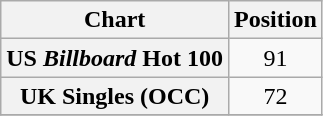<table class="wikitable plainrowheaders sortable" style="text-align:center">
<tr>
<th scope="col">Chart</th>
<th scope="col">Position</th>
</tr>
<tr>
<th scope="row">US <em>Billboard</em> Hot 100 </th>
<td style="text-align:center;">91</td>
</tr>
<tr>
<th scope="row">UK Singles (OCC)</th>
<td>72</td>
</tr>
<tr>
</tr>
</table>
